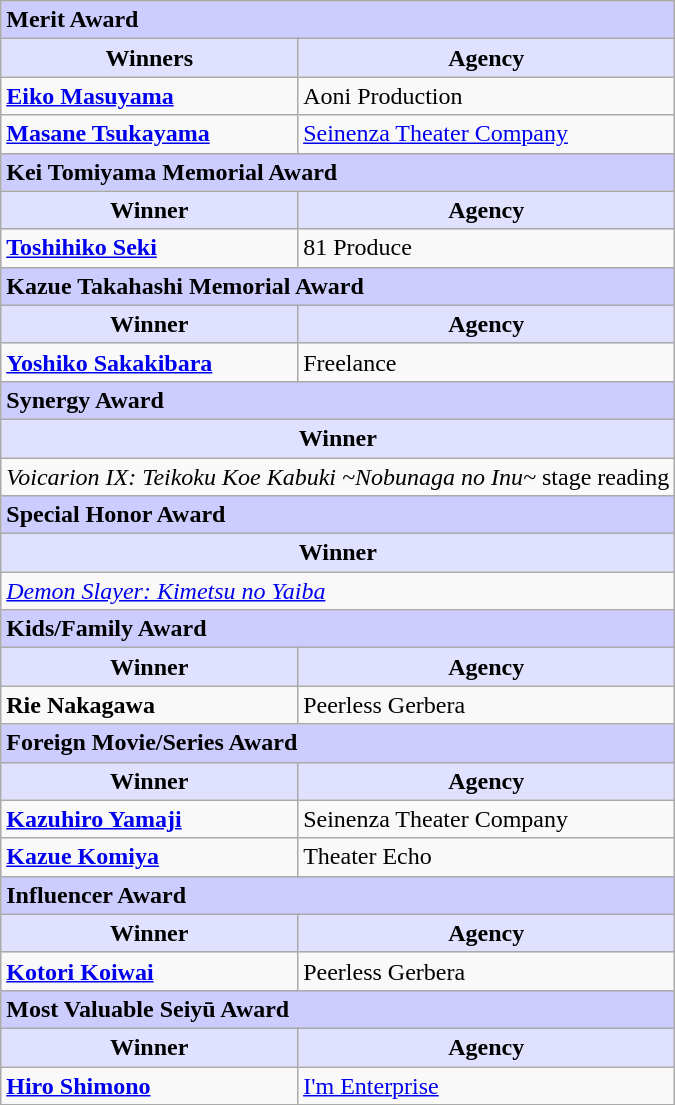<table class="wikitable">
<tr>
<td colspan="4" style="background: #ccccff"><strong>Merit Award</strong></td>
</tr>
<tr>
<th colspan="2" style="background: #e0e0ff">Winners</th>
<th colspan="2" style="background: #e0e0ff">Agency</th>
</tr>
<tr>
<td colspan="2"><strong><a href='#'>Eiko Masuyama</a></strong></td>
<td colspan="2">Aoni Production</td>
</tr>
<tr>
<td colspan="2"><strong><a href='#'>Masane Tsukayama</a></strong></td>
<td colspan="2"><a href='#'>Seinenza Theater Company</a></td>
</tr>
<tr>
<td colspan="4" style="background: #ccccff"><strong>Kei Tomiyama Memorial Award</strong></td>
</tr>
<tr>
<th colspan="2" style="background: #e0e0ff">Winner</th>
<th colspan="2" style="background: #e0e0ff">Agency</th>
</tr>
<tr>
<td colspan="2"><strong><a href='#'>Toshihiko Seki</a></strong></td>
<td colspan="2">81 Produce</td>
</tr>
<tr>
<td colspan="4" style="background: #ccccff"><strong>Kazue Takahashi Memorial Award</strong></td>
</tr>
<tr>
<th colspan="2" style="background: #e0e0ff">Winner</th>
<th colspan="2" style="background: #e0e0ff">Agency</th>
</tr>
<tr>
<td colspan="2"><strong><a href='#'>Yoshiko Sakakibara</a></strong></td>
<td colspan="2">Freelance</td>
</tr>
<tr>
<td colspan="4" style="background: #ccccff"><strong>Synergy Award</strong></td>
</tr>
<tr>
<th colspan="4" style="background: #e0e0ff">Winner</th>
</tr>
<tr>
<td colspan="4"><em>Voicarion IX: Teikoku Koe Kabuki ~Nobunaga no Inu~</em> stage reading</td>
</tr>
<tr>
<td colspan="4" style="background: #ccccff"><strong>Special Honor Award</strong></td>
</tr>
<tr>
<th colspan="4" style="background: #e0e0ff">Winner</th>
</tr>
<tr>
<td colspan="4"><em><a href='#'>Demon Slayer: Kimetsu no Yaiba</a></em></td>
</tr>
<tr>
<td colspan="4" style="background: #ccccff"><strong>Kids/Family Award</strong></td>
</tr>
<tr>
<th colspan="2" style="background: #e0e0ff">Winner</th>
<th colspan="2" style="background: #e0e0ff">Agency</th>
</tr>
<tr>
<td colspan="2"><strong>Rie Nakagawa</strong></td>
<td colspan="2">Peerless Gerbera</td>
</tr>
<tr>
<td colspan="4" style="background: #ccccff"><strong>Foreign Movie/Series Award</strong></td>
</tr>
<tr>
<th colspan="2" style="background: #e0e0ff">Winner</th>
<th colspan="2" style="background: #e0e0ff">Agency</th>
</tr>
<tr>
<td colspan="2"><strong><a href='#'>Kazuhiro Yamaji</a></strong></td>
<td colspan="2">Seinenza Theater Company</td>
</tr>
<tr>
<td colspan="2"><strong><a href='#'>Kazue Komiya</a></strong></td>
<td colspan="2">Theater Echo</td>
</tr>
<tr>
<td colspan="4" style="background: #ccccff"><strong>Influencer Award</strong></td>
</tr>
<tr>
<th colspan="2" style="background: #e0e0ff">Winner</th>
<th colspan="2" style="background: #e0e0ff">Agency</th>
</tr>
<tr>
<td colspan="2"><strong><a href='#'>Kotori Koiwai</a></strong></td>
<td colspan="2">Peerless Gerbera</td>
</tr>
<tr>
<td colspan="4" style="background: #ccccff"><strong>Most Valuable Seiyū Award</strong></td>
</tr>
<tr>
<th colspan="2" style="background: #e0e0ff">Winner</th>
<th colspan="2" style="background: #e0e0ff">Agency</th>
</tr>
<tr>
<td colspan="2"><strong><a href='#'>Hiro Shimono</a></strong></td>
<td colspan="2"><a href='#'>I'm Enterprise</a></td>
</tr>
<tr>
</tr>
</table>
